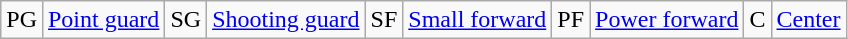<table class=wikitable>
<tr>
<td>PG</td>
<td><a href='#'>Point guard</a></td>
<td>SG</td>
<td><a href='#'>Shooting guard</a></td>
<td>SF</td>
<td><a href='#'>Small forward</a></td>
<td>PF</td>
<td><a href='#'>Power forward</a></td>
<td>C</td>
<td><a href='#'>Center</a></td>
</tr>
</table>
